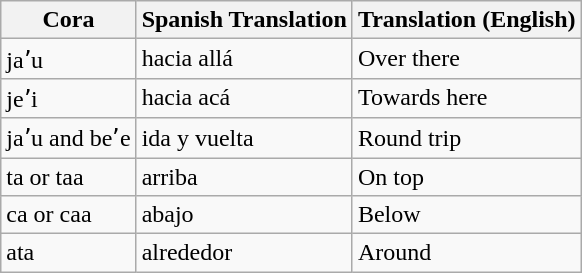<table class="wikitable">
<tr>
<th>Cora</th>
<th>Spanish Translation</th>
<th>Translation (English)</th>
</tr>
<tr>
<td>jaʼu</td>
<td>hacia allá</td>
<td>Over there</td>
</tr>
<tr>
<td>jeʼi</td>
<td>hacia acá</td>
<td>Towards here</td>
</tr>
<tr>
<td>jaʼu and beʼe</td>
<td>ida y vuelta</td>
<td>Round trip</td>
</tr>
<tr>
<td>ta or taa</td>
<td>arriba</td>
<td>On top</td>
</tr>
<tr>
<td>ca or caa</td>
<td>abajo</td>
<td>Below</td>
</tr>
<tr>
<td>ata</td>
<td>alrededor</td>
<td>Around<br></td>
</tr>
</table>
